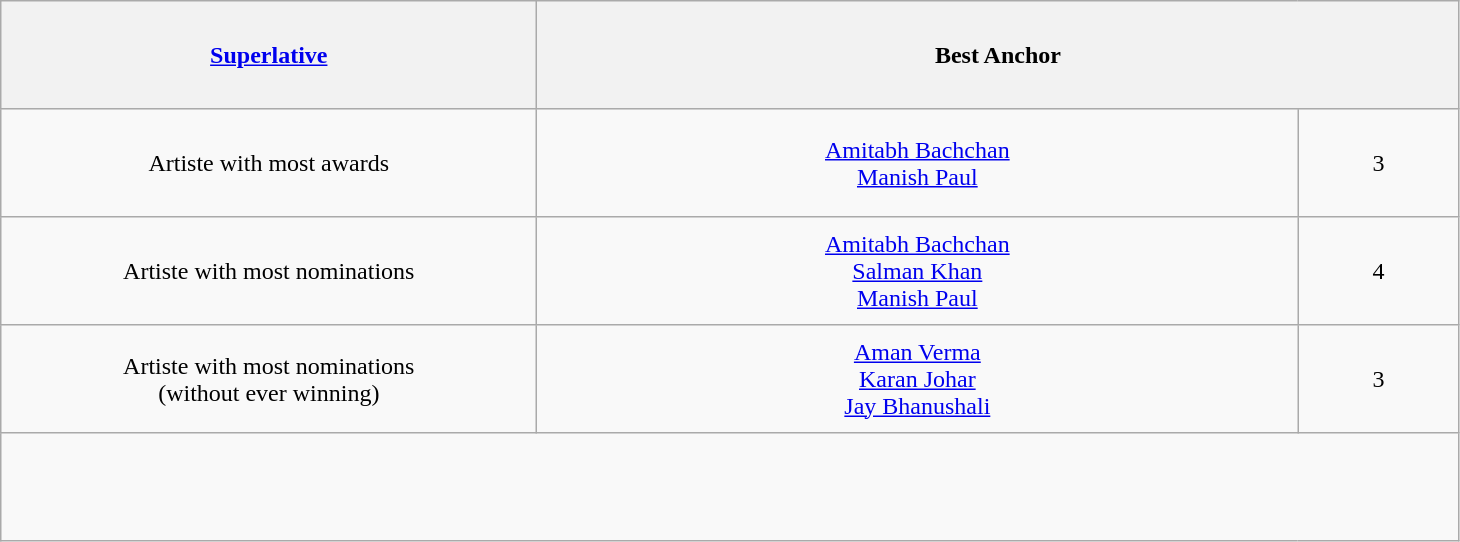<table class="wikitable" style="text-align: center">
<tr style="height:4.5em;">
<th style="width:350px;"><a href='#'>Superlative</a></th>
<th colspan="2" style="width:600px;">Best Anchor</th>
</tr>
<tr style="height:4.5em;">
<td style="width:350px;">Artiste with most awards</td>
<td style="width:500px;"><a href='#'>Amitabh Bachchan</a><br><a href='#'>Manish Paul</a></td>
<td style="width:100px;">3</td>
</tr>
<tr style="height:4.5em;">
<td>Artiste with most nominations</td>
<td style="width:500px;"><a href='#'>Amitabh Bachchan</a><br><a href='#'>Salman Khan</a><br><a href='#'>Manish Paul</a></td>
<td style="width:100px;">4</td>
</tr>
<tr style="height:4.5em;">
<td>Artiste with most nominations<br>(without ever winning)</td>
<td style="width:500px;"><a href='#'>Aman Verma</a><br><a href='#'>Karan Johar</a><br><a href='#'>Jay Bhanushali</a></td>
<td style="width:100px;">3</td>
</tr>
<tr style="height:4.5em;">
</tr>
</table>
